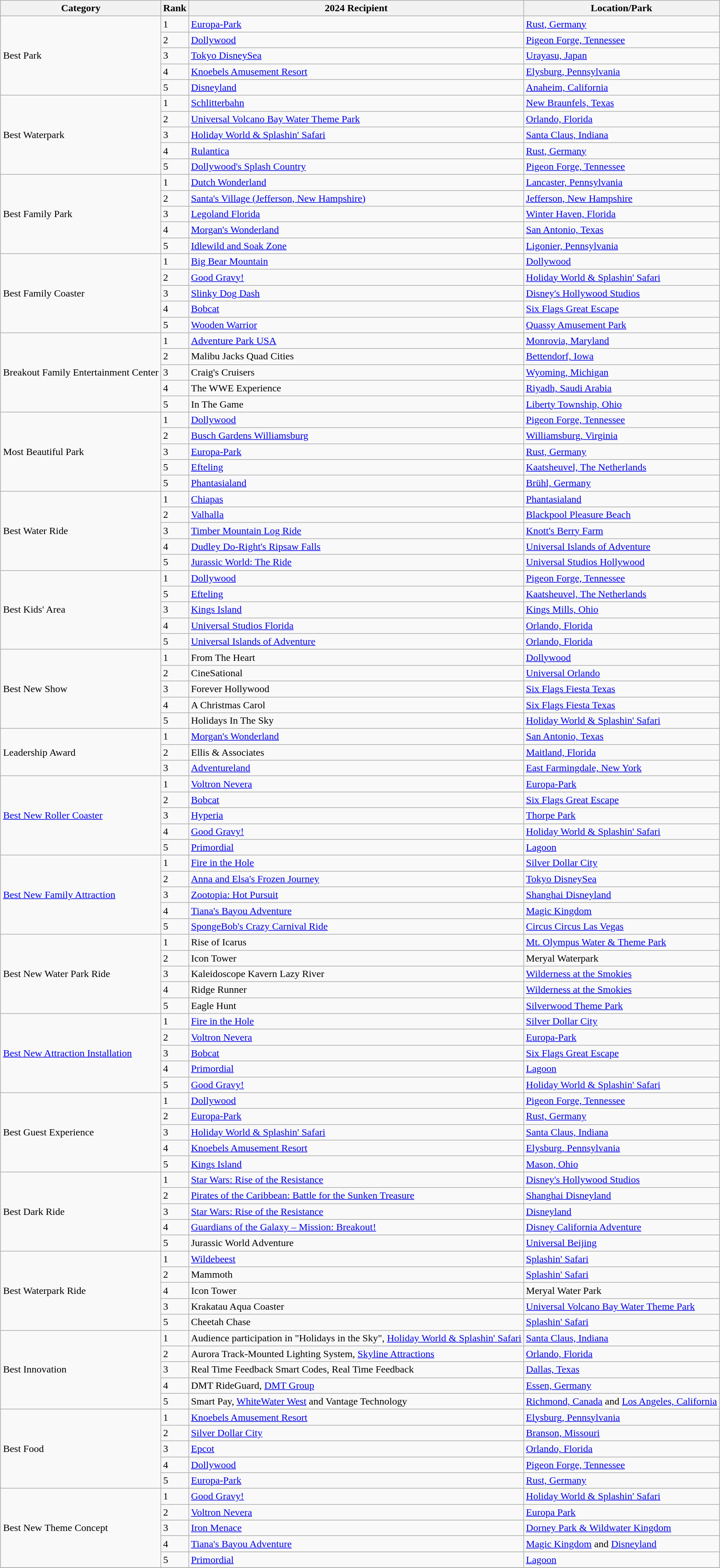<table class="wikitable sortable" style="margin:1em auto;">
<tr>
<th>Category</th>
<th>Rank</th>
<th>2024 Recipient</th>
<th>Location/Park</th>
</tr>
<tr>
<td rowspan="5">Best Park</td>
<td>1</td>
<td><a href='#'>Europa-Park</a></td>
<td><a href='#'>Rust, Germany</a></td>
</tr>
<tr>
<td>2</td>
<td><a href='#'>Dollywood</a></td>
<td><a href='#'>Pigeon Forge, Tennessee</a></td>
</tr>
<tr>
<td>3</td>
<td><a href='#'>Tokyo DisneySea</a></td>
<td><a href='#'>Urayasu, Japan</a></td>
</tr>
<tr>
<td>4</td>
<td><a href='#'>Knoebels Amusement Resort</a></td>
<td><a href='#'>Elysburg, Pennsylvania</a></td>
</tr>
<tr>
<td>5</td>
<td><a href='#'>Disneyland</a></td>
<td><a href='#'>Anaheim, California</a></td>
</tr>
<tr>
<td rowspan="5">Best Waterpark</td>
<td>1</td>
<td><a href='#'>Schlitterbahn</a></td>
<td><a href='#'>New Braunfels, Texas</a></td>
</tr>
<tr>
<td>2</td>
<td><a href='#'>Universal Volcano Bay Water Theme Park</a></td>
<td><a href='#'>Orlando, Florida</a></td>
</tr>
<tr>
<td>3</td>
<td><a href='#'>Holiday World & Splashin' Safari</a></td>
<td><a href='#'>Santa Claus, Indiana</a></td>
</tr>
<tr>
<td>4</td>
<td><a href='#'>Rulantica</a></td>
<td><a href='#'>Rust, Germany</a></td>
</tr>
<tr>
<td>5</td>
<td><a href='#'>Dollywood's Splash Country</a></td>
<td><a href='#'>Pigeon Forge, Tennessee</a></td>
</tr>
<tr>
<td rowspan="5">Best Family Park</td>
<td>1</td>
<td><a href='#'>Dutch Wonderland</a></td>
<td><a href='#'>Lancaster, Pennsylvania</a></td>
</tr>
<tr>
<td>2</td>
<td><a href='#'>Santa's Village (Jefferson, New Hampshire)</a></td>
<td><a href='#'>Jefferson, New Hampshire</a></td>
</tr>
<tr>
<td>3</td>
<td><a href='#'>Legoland Florida</a></td>
<td><a href='#'>Winter Haven, Florida</a></td>
</tr>
<tr>
<td>4</td>
<td><a href='#'>Morgan's Wonderland</a></td>
<td><a href='#'>San Antonio, Texas</a></td>
</tr>
<tr>
<td>5</td>
<td><a href='#'>Idlewild and Soak Zone</a></td>
<td><a href='#'>Ligonier, Pennsylvania</a></td>
</tr>
<tr>
<td rowspan="5">Best Family Coaster</td>
<td>1</td>
<td><a href='#'>Big Bear Mountain</a></td>
<td><a href='#'>Dollywood</a></td>
</tr>
<tr>
<td>2</td>
<td><a href='#'>Good Gravy!</a></td>
<td><a href='#'>Holiday World & Splashin' Safari</a></td>
</tr>
<tr>
<td>3</td>
<td><a href='#'>Slinky Dog Dash</a></td>
<td><a href='#'>Disney's Hollywood Studios</a></td>
</tr>
<tr>
<td>4</td>
<td><a href='#'>Bobcat</a></td>
<td><a href='#'>Six Flags Great Escape</a></td>
</tr>
<tr>
<td>5</td>
<td><a href='#'>Wooden Warrior</a></td>
<td><a href='#'>Quassy Amusement Park</a></td>
</tr>
<tr>
<td rowspan="5">Breakout Family Entertainment Center</td>
<td>1</td>
<td><a href='#'>Adventure Park USA</a></td>
<td><a href='#'>Monrovia, Maryland</a></td>
</tr>
<tr>
<td>2</td>
<td>Malibu Jacks Quad Cities</td>
<td><a href='#'>Bettendorf, Iowa</a></td>
</tr>
<tr>
<td>3</td>
<td>Craig's Cruisers</td>
<td><a href='#'>Wyoming, Michigan</a></td>
</tr>
<tr>
<td>4</td>
<td>The WWE Experience</td>
<td><a href='#'>Riyadh, Saudi Arabia</a></td>
</tr>
<tr>
<td>5</td>
<td>In The Game</td>
<td><a href='#'>Liberty Township, Ohio</a></td>
</tr>
<tr>
<td rowspan="5">Most Beautiful Park</td>
<td>1</td>
<td><a href='#'>Dollywood</a></td>
<td><a href='#'>Pigeon Forge, Tennessee</a></td>
</tr>
<tr>
<td>2</td>
<td><a href='#'>Busch Gardens Williamsburg</a></td>
<td><a href='#'>Williamsburg, Virginia</a></td>
</tr>
<tr>
<td>3</td>
<td><a href='#'>Europa-Park</a></td>
<td><a href='#'>Rust, Germany</a></td>
</tr>
<tr>
<td>5</td>
<td><a href='#'>Efteling</a></td>
<td><a href='#'>Kaatsheuvel, The Netherlands</a></td>
</tr>
<tr>
<td>5</td>
<td><a href='#'>Phantasialand</a></td>
<td><a href='#'>Brühl, Germany</a></td>
</tr>
<tr>
<td rowspan="5">Best Water Ride</td>
<td>1</td>
<td><a href='#'>Chiapas</a></td>
<td><a href='#'>Phantasialand</a></td>
</tr>
<tr>
<td>2</td>
<td><a href='#'>Valhalla</a></td>
<td><a href='#'>Blackpool Pleasure Beach</a></td>
</tr>
<tr>
<td>3</td>
<td><a href='#'>Timber Mountain Log Ride</a></td>
<td><a href='#'>Knott's Berry Farm</a></td>
</tr>
<tr>
<td>4</td>
<td><a href='#'>Dudley Do-Right's Ripsaw Falls</a></td>
<td><a href='#'>Universal Islands of Adventure</a></td>
</tr>
<tr>
<td>5</td>
<td><a href='#'>Jurassic World: The Ride</a></td>
<td><a href='#'>Universal Studios Hollywood</a></td>
</tr>
<tr>
<td rowspan="5">Best Kids' Area</td>
<td>1</td>
<td><a href='#'>Dollywood</a></td>
<td><a href='#'>Pigeon Forge, Tennessee</a></td>
</tr>
<tr>
<td>5</td>
<td><a href='#'>Efteling</a></td>
<td><a href='#'>Kaatsheuvel, The Netherlands</a></td>
</tr>
<tr>
<td>3</td>
<td><a href='#'>Kings Island</a></td>
<td><a href='#'>Kings Mills, Ohio</a></td>
</tr>
<tr>
<td>4</td>
<td><a href='#'>Universal Studios Florida</a></td>
<td><a href='#'>Orlando, Florida</a></td>
</tr>
<tr>
<td>5</td>
<td><a href='#'>Universal Islands of Adventure</a></td>
<td><a href='#'>Orlando, Florida</a></td>
</tr>
<tr>
<td rowspan="5">Best New Show</td>
<td>1</td>
<td>From The Heart</td>
<td><a href='#'>Dollywood</a></td>
</tr>
<tr>
<td>2</td>
<td>CineSational</td>
<td><a href='#'>Universal Orlando</a></td>
</tr>
<tr>
<td>3</td>
<td>Forever Hollywood</td>
<td><a href='#'>Six Flags Fiesta Texas</a></td>
</tr>
<tr>
<td>4</td>
<td>A Christmas Carol</td>
<td><a href='#'>Six Flags Fiesta Texas</a></td>
</tr>
<tr>
<td>5</td>
<td>Holidays In The Sky</td>
<td><a href='#'>Holiday World & Splashin' Safari</a></td>
</tr>
<tr>
<td rowspan="3">Leadership Award</td>
<td>1</td>
<td><a href='#'>Morgan's Wonderland</a></td>
<td><a href='#'>San Antonio, Texas</a></td>
</tr>
<tr>
<td>2</td>
<td>Ellis & Associates</td>
<td><a href='#'>Maitland, Florida</a></td>
</tr>
<tr>
<td>3</td>
<td><a href='#'>Adventureland</a></td>
<td><a href='#'>East Farmingdale, New York</a></td>
</tr>
<tr>
<td rowspan="5"><a href='#'>Best New Roller Coaster</a></td>
<td>1</td>
<td><a href='#'>Voltron Nevera</a></td>
<td><a href='#'>Europa-Park</a></td>
</tr>
<tr>
<td>2</td>
<td><a href='#'>Bobcat</a></td>
<td><a href='#'>Six Flags Great Escape</a></td>
</tr>
<tr>
<td>3</td>
<td><a href='#'>Hyperia</a></td>
<td><a href='#'>Thorpe Park</a></td>
</tr>
<tr>
<td>4</td>
<td><a href='#'>Good Gravy!</a></td>
<td><a href='#'>Holiday World & Splashin' Safari</a></td>
</tr>
<tr>
<td>5</td>
<td><a href='#'>Primordial</a></td>
<td><a href='#'>Lagoon</a></td>
</tr>
<tr>
<td rowspan="5"><a href='#'>Best New Family Attraction</a></td>
<td>1</td>
<td><a href='#'>Fire in the Hole</a></td>
<td><a href='#'>Silver Dollar City</a></td>
</tr>
<tr>
<td>2</td>
<td><a href='#'>Anna and Elsa's Frozen Journey</a></td>
<td><a href='#'>Tokyo DisneySea</a></td>
</tr>
<tr>
<td>3</td>
<td><a href='#'>Zootopia: Hot Pursuit</a></td>
<td><a href='#'>Shanghai Disneyland</a></td>
</tr>
<tr>
<td>4</td>
<td><a href='#'>Tiana's Bayou Adventure</a></td>
<td><a href='#'>Magic Kingdom</a></td>
</tr>
<tr>
<td>5</td>
<td><a href='#'>SpongeBob's Crazy Carnival Ride</a></td>
<td><a href='#'>Circus Circus Las Vegas</a></td>
</tr>
<tr>
<td rowspan="5">Best New Water Park Ride</td>
<td>1</td>
<td>Rise of Icarus</td>
<td><a href='#'>Mt. Olympus Water & Theme Park</a></td>
</tr>
<tr>
<td>2</td>
<td>Icon Tower</td>
<td>Meryal Waterpark</td>
</tr>
<tr>
<td>3</td>
<td>Kaleidoscope Kavern Lazy River</td>
<td><a href='#'>Wilderness at the Smokies</a></td>
</tr>
<tr>
<td>4</td>
<td>Ridge Runner</td>
<td><a href='#'>Wilderness at the Smokies</a></td>
</tr>
<tr>
<td>5</td>
<td>Eagle Hunt</td>
<td><a href='#'>Silverwood Theme Park</a></td>
</tr>
<tr>
<td rowspan="5"><a href='#'>Best New Attraction Installation</a></td>
<td>1</td>
<td><a href='#'>Fire in the Hole</a></td>
<td><a href='#'>Silver Dollar City</a></td>
</tr>
<tr>
<td>2</td>
<td><a href='#'>Voltron Nevera</a></td>
<td><a href='#'>Europa-Park</a></td>
</tr>
<tr>
<td>3</td>
<td><a href='#'>Bobcat</a></td>
<td><a href='#'>Six Flags Great Escape</a></td>
</tr>
<tr>
<td>4</td>
<td><a href='#'>Primordial</a></td>
<td><a href='#'>Lagoon</a></td>
</tr>
<tr>
<td>5</td>
<td><a href='#'>Good Gravy!</a></td>
<td><a href='#'>Holiday World & Splashin' Safari</a></td>
</tr>
<tr>
<td rowspan="5">Best Guest Experience</td>
<td>1</td>
<td><a href='#'>Dollywood</a></td>
<td><a href='#'>Pigeon Forge, Tennessee</a></td>
</tr>
<tr>
<td>2</td>
<td><a href='#'>Europa-Park</a></td>
<td><a href='#'>Rust, Germany</a></td>
</tr>
<tr>
<td>3</td>
<td><a href='#'>Holiday World & Splashin' Safari</a></td>
<td><a href='#'>Santa Claus, Indiana</a></td>
</tr>
<tr>
<td>4</td>
<td><a href='#'>Knoebels Amusement Resort</a></td>
<td><a href='#'>Elysburg, Pennsylvania</a></td>
</tr>
<tr>
<td>5</td>
<td><a href='#'>Kings Island</a></td>
<td><a href='#'>Mason, Ohio</a></td>
</tr>
<tr>
<td rowspan="5">Best Dark Ride</td>
<td>1</td>
<td><a href='#'>Star Wars: Rise of the Resistance</a></td>
<td><a href='#'>Disney's Hollywood Studios</a></td>
</tr>
<tr>
<td>2</td>
<td><a href='#'>Pirates of the Caribbean: Battle for the Sunken Treasure</a></td>
<td><a href='#'>Shanghai Disneyland</a></td>
</tr>
<tr>
<td>3</td>
<td><a href='#'>Star Wars: Rise of the Resistance</a></td>
<td><a href='#'>Disneyland</a></td>
</tr>
<tr>
<td>4</td>
<td><a href='#'>Guardians of the Galaxy – Mission: Breakout!</a></td>
<td><a href='#'>Disney California Adventure</a></td>
</tr>
<tr>
<td>5</td>
<td>Jurassic World Adventure</td>
<td><a href='#'>Universal Beijing</a></td>
</tr>
<tr>
<td rowspan="5">Best Waterpark Ride</td>
<td>1</td>
<td><a href='#'>Wildebeest</a></td>
<td><a href='#'>Splashin' Safari</a></td>
</tr>
<tr>
<td>2</td>
<td>Mammoth</td>
<td><a href='#'>Splashin' Safari</a></td>
</tr>
<tr>
<td>4</td>
<td>Icon Tower</td>
<td>Meryal Water Park</td>
</tr>
<tr>
<td>3</td>
<td>Krakatau Aqua Coaster</td>
<td><a href='#'>Universal Volcano Bay Water Theme Park</a></td>
</tr>
<tr>
<td>5</td>
<td>Cheetah Chase</td>
<td><a href='#'>Splashin' Safari</a></td>
</tr>
<tr>
<td rowspan="5">Best Innovation</td>
<td>1</td>
<td>Audience participation in "Holidays in the Sky", <a href='#'>Holiday World & Splashin' Safari</a></td>
<td><a href='#'>Santa Claus, Indiana</a></td>
</tr>
<tr>
<td>2</td>
<td>Aurora Track-Mounted Lighting System, <a href='#'>Skyline Attractions</a></td>
<td><a href='#'>Orlando, Florida</a></td>
</tr>
<tr>
<td>3</td>
<td>Real Time Feedback Smart Codes, Real Time Feedback</td>
<td><a href='#'>Dallas, Texas</a></td>
</tr>
<tr>
<td>4</td>
<td>DMT RideGuard, <a href='#'>DMT Group</a></td>
<td><a href='#'>Essen, Germany</a></td>
</tr>
<tr>
<td>5</td>
<td>Smart Pay, <a href='#'>WhiteWater West</a> and Vantage Technology</td>
<td><a href='#'>Richmond, Canada</a> and <a href='#'>Los Angeles, California</a></td>
</tr>
<tr>
<td rowspan="5">Best Food</td>
<td>1</td>
<td><a href='#'>Knoebels Amusement Resort</a></td>
<td><a href='#'>Elysburg, Pennsylvania</a></td>
</tr>
<tr>
<td>2</td>
<td><a href='#'>Silver Dollar City</a></td>
<td><a href='#'>Branson, Missouri</a></td>
</tr>
<tr>
<td>3</td>
<td><a href='#'>Epcot</a></td>
<td><a href='#'>Orlando, Florida</a></td>
</tr>
<tr>
<td>4</td>
<td><a href='#'>Dollywood</a></td>
<td><a href='#'>Pigeon Forge, Tennessee</a></td>
</tr>
<tr>
<td>5</td>
<td><a href='#'>Europa-Park</a></td>
<td><a href='#'>Rust, Germany</a></td>
</tr>
<tr>
<td rowspan="5">Best New Theme Concept</td>
<td>1</td>
<td><a href='#'>Good Gravy!</a></td>
<td><a href='#'>Holiday World & Splashin' Safari</a></td>
</tr>
<tr>
<td>2</td>
<td><a href='#'>Voltron Nevera</a></td>
<td><a href='#'>Europa Park</a></td>
</tr>
<tr>
<td>3</td>
<td><a href='#'>Iron Menace</a></td>
<td><a href='#'>Dorney Park & Wildwater Kingdom</a></td>
</tr>
<tr>
<td>4</td>
<td><a href='#'>Tiana's Bayou Adventure</a></td>
<td><a href='#'>Magic Kingdom</a> and <a href='#'>Disneyland</a></td>
</tr>
<tr>
<td>5</td>
<td><a href='#'>Primordial</a></td>
<td><a href='#'>Lagoon</a></td>
</tr>
<tr>
</tr>
</table>
